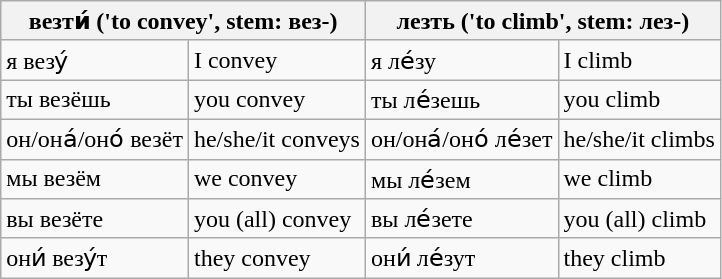<table class="wikitable">
<tr>
<th colspan="2">везти́ ('to convey', stem: вез-)</th>
<th colspan="2">лезть ('to climb', stem: лез-)</th>
</tr>
<tr>
<td>я везу́</td>
<td>I convey</td>
<td>я ле́зу</td>
<td>I climb</td>
</tr>
<tr>
<td>ты везёшь</td>
<td>you convey</td>
<td>ты ле́зешь</td>
<td>you climb</td>
</tr>
<tr>
<td>он/она́/оно́ везёт</td>
<td>he/she/it conveys</td>
<td>он/она́/оно́ ле́зет</td>
<td>he/she/it climbs</td>
</tr>
<tr>
<td>мы везём</td>
<td>we convey</td>
<td>мы ле́зем</td>
<td>we climb</td>
</tr>
<tr>
<td>вы везёте</td>
<td>you (all) convey</td>
<td>вы ле́зете</td>
<td>you (all) climb</td>
</tr>
<tr>
<td>они́ везу́т</td>
<td>they convey</td>
<td>они́ ле́зут</td>
<td>they climb</td>
</tr>
</table>
